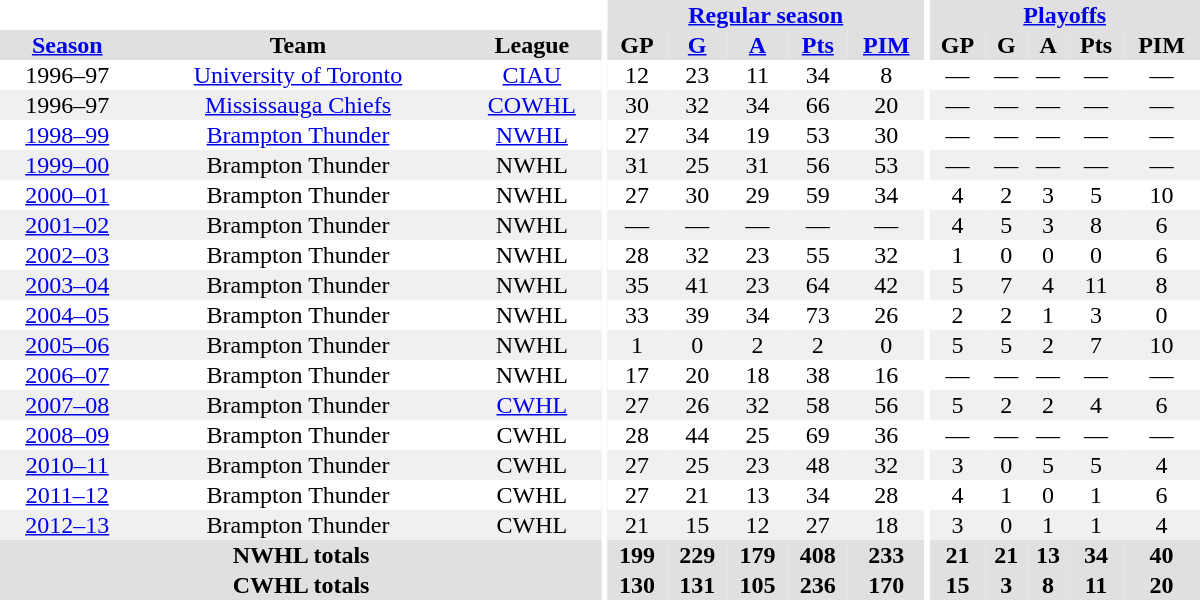<table border="0" cellpadding="1" cellspacing="0" style="text-align:center; width:50em">
<tr bgcolor="#e0e0e0">
<th colspan="3" bgcolor="#ffffff"></th>
<th rowspan="100" bgcolor="#ffffff"></th>
<th colspan="5"><a href='#'>Regular season</a></th>
<th rowspan="100" bgcolor="#ffffff"></th>
<th colspan="5"><a href='#'>Playoffs</a></th>
</tr>
<tr bgcolor="#e0e0e0">
<th><a href='#'>Season</a></th>
<th>Team</th>
<th>League</th>
<th>GP</th>
<th><a href='#'>G</a></th>
<th><a href='#'>A</a></th>
<th><a href='#'>Pts</a></th>
<th><a href='#'>PIM</a></th>
<th>GP</th>
<th>G</th>
<th>A</th>
<th>Pts</th>
<th>PIM</th>
</tr>
<tr>
<td>1996–97</td>
<td><a href='#'>University of Toronto</a></td>
<td><a href='#'>CIAU</a></td>
<td>12</td>
<td>23</td>
<td>11</td>
<td>34</td>
<td>8</td>
<td>—</td>
<td>—</td>
<td>—</td>
<td>—</td>
<td>—</td>
</tr>
<tr style="background:#f0f0f0;">
<td>1996–97</td>
<td><a href='#'>Mississauga Chiefs</a></td>
<td><a href='#'>COWHL</a></td>
<td>30</td>
<td>32</td>
<td>34</td>
<td>66</td>
<td>20</td>
<td>—</td>
<td>—</td>
<td>—</td>
<td>—</td>
<td>—</td>
</tr>
<tr>
<td><a href='#'>1998–99</a></td>
<td><a href='#'>Brampton Thunder</a></td>
<td><a href='#'>NWHL</a></td>
<td>27</td>
<td>34</td>
<td>19</td>
<td>53</td>
<td>30</td>
<td>—</td>
<td>—</td>
<td>—</td>
<td>—</td>
<td>—</td>
</tr>
<tr style="background:#f0f0f0;">
<td><a href='#'>1999–00</a></td>
<td>Brampton Thunder</td>
<td>NWHL</td>
<td>31</td>
<td>25</td>
<td>31</td>
<td>56</td>
<td>53</td>
<td>—</td>
<td>—</td>
<td>—</td>
<td>—</td>
<td>—</td>
</tr>
<tr>
<td><a href='#'>2000–01</a></td>
<td>Brampton Thunder</td>
<td>NWHL</td>
<td>27</td>
<td>30</td>
<td>29</td>
<td>59</td>
<td>34</td>
<td>4</td>
<td>2</td>
<td>3</td>
<td>5</td>
<td>10</td>
</tr>
<tr style="background:#f0f0f0;">
<td><a href='#'>2001–02</a></td>
<td>Brampton Thunder</td>
<td>NWHL</td>
<td>—</td>
<td>—</td>
<td>—</td>
<td>—</td>
<td>—</td>
<td>4</td>
<td>5</td>
<td>3</td>
<td>8</td>
<td>6</td>
</tr>
<tr>
<td><a href='#'>2002–03</a></td>
<td>Brampton Thunder</td>
<td>NWHL</td>
<td>28</td>
<td>32</td>
<td>23</td>
<td>55</td>
<td>32</td>
<td>1</td>
<td>0</td>
<td>0</td>
<td>0</td>
<td>6</td>
</tr>
<tr style="background:#f0f0f0;">
<td><a href='#'>2003–04</a></td>
<td>Brampton Thunder</td>
<td>NWHL</td>
<td>35</td>
<td>41</td>
<td>23</td>
<td>64</td>
<td>42</td>
<td>5</td>
<td>7</td>
<td>4</td>
<td>11</td>
<td>8</td>
</tr>
<tr>
<td><a href='#'>2004–05</a></td>
<td>Brampton Thunder</td>
<td>NWHL</td>
<td>33</td>
<td>39</td>
<td>34</td>
<td>73</td>
<td>26</td>
<td>2</td>
<td>2</td>
<td>1</td>
<td>3</td>
<td>0</td>
</tr>
<tr style="background:#f0f0f0;">
<td><a href='#'>2005–06</a></td>
<td>Brampton Thunder</td>
<td>NWHL</td>
<td>1</td>
<td>0</td>
<td>2</td>
<td>2</td>
<td>0</td>
<td>5</td>
<td>5</td>
<td>2</td>
<td>7</td>
<td>10</td>
</tr>
<tr>
<td><a href='#'>2006–07</a></td>
<td>Brampton Thunder</td>
<td>NWHL</td>
<td>17</td>
<td>20</td>
<td>18</td>
<td>38</td>
<td>16</td>
<td>—</td>
<td>—</td>
<td>—</td>
<td>—</td>
<td>—</td>
</tr>
<tr style="background:#f0f0f0;">
<td><a href='#'>2007–08</a></td>
<td>Brampton Thunder</td>
<td><a href='#'>CWHL</a></td>
<td>27</td>
<td>26</td>
<td>32</td>
<td>58</td>
<td>56</td>
<td>5</td>
<td>2</td>
<td>2</td>
<td>4</td>
<td>6</td>
</tr>
<tr>
<td><a href='#'>2008–09</a></td>
<td>Brampton Thunder</td>
<td>CWHL</td>
<td>28</td>
<td>44</td>
<td>25</td>
<td>69</td>
<td>36</td>
<td>—</td>
<td>—</td>
<td>—</td>
<td>—</td>
<td>—</td>
</tr>
<tr style="background:#f0f0f0;">
<td><a href='#'>2010–11</a></td>
<td>Brampton Thunder</td>
<td>CWHL</td>
<td>27</td>
<td>25</td>
<td>23</td>
<td>48</td>
<td>32</td>
<td>3</td>
<td>0</td>
<td>5</td>
<td>5</td>
<td>4</td>
</tr>
<tr>
<td><a href='#'>2011–12</a></td>
<td>Brampton Thunder</td>
<td>CWHL</td>
<td>27</td>
<td>21</td>
<td>13</td>
<td>34</td>
<td>28</td>
<td>4</td>
<td>1</td>
<td>0</td>
<td>1</td>
<td>6</td>
</tr>
<tr style="background:#f0f0f0;">
<td><a href='#'>2012–13</a></td>
<td>Brampton Thunder</td>
<td>CWHL</td>
<td>21</td>
<td>15</td>
<td>12</td>
<td>27</td>
<td>18</td>
<td>3</td>
<td>0</td>
<td>1</td>
<td>1</td>
<td>4</td>
</tr>
<tr style="text-align:center; background:#e0e0e0;">
<th colspan="3">NWHL totals</th>
<th>199</th>
<th>229</th>
<th>179</th>
<th>408</th>
<th>233</th>
<th>21</th>
<th>21</th>
<th>13</th>
<th>34</th>
<th>40</th>
</tr>
<tr style="text-align:center; background:#e0e0e0;">
<th colspan="3">CWHL totals</th>
<th>130</th>
<th>131</th>
<th>105</th>
<th>236</th>
<th>170</th>
<th>15</th>
<th>3</th>
<th>8</th>
<th>11</th>
<th>20</th>
</tr>
</table>
